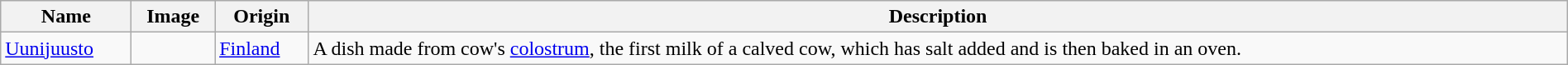<table class="wikitable sortable" style="width:100%;">
<tr>
<th>Name</th>
<th class="unsortable">Image</th>
<th>Origin</th>
<th>Description</th>
</tr>
<tr>
<td><a href='#'>Uunijuusto</a></td>
<td></td>
<td><a href='#'>Finland</a></td>
<td>A dish made from cow's <a href='#'>colostrum</a>, the first milk of a calved cow, which has salt added and is then baked in an oven.</td>
</tr>
</table>
